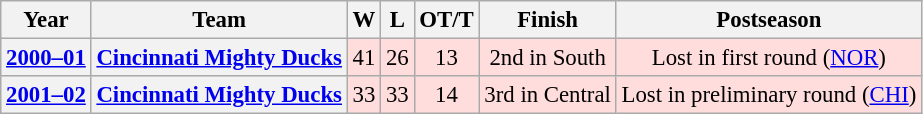<table class="wikitable" style="font-size: 95%; text-align:center;">
<tr>
<th>Year</th>
<th>Team</th>
<th>W</th>
<th>L</th>
<th>OT/T</th>
<th>Finish</th>
<th>Postseason</th>
</tr>
<tr style="background:#fdd;">
<th><a href='#'>2000–01</a></th>
<th><a href='#'>Cincinnati Mighty Ducks</a></th>
<td>41</td>
<td>26</td>
<td>13</td>
<td>2nd in South</td>
<td>Lost in first round (<a href='#'>NOR</a>)</td>
</tr>
<tr style="background:#fdd;">
<th><a href='#'>2001–02</a></th>
<th><a href='#'>Cincinnati Mighty Ducks</a></th>
<td>33</td>
<td>33</td>
<td>14</td>
<td>3rd in Central</td>
<td>Lost in preliminary round (<a href='#'>CHI</a>)</td>
</tr>
</table>
